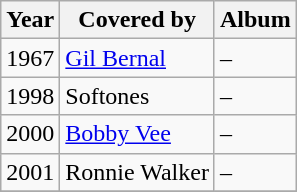<table class="wikitable">
<tr>
<th>Year</th>
<th>Covered by</th>
<th>Album</th>
</tr>
<tr>
<td>1967</td>
<td><a href='#'>Gil Bernal</a></td>
<td>–</td>
</tr>
<tr>
<td>1998</td>
<td>Softones</td>
<td>–</td>
</tr>
<tr>
<td>2000</td>
<td><a href='#'>Bobby Vee</a></td>
<td>–</td>
</tr>
<tr>
<td>2001</td>
<td>Ronnie Walker</td>
<td>–</td>
</tr>
<tr>
</tr>
</table>
